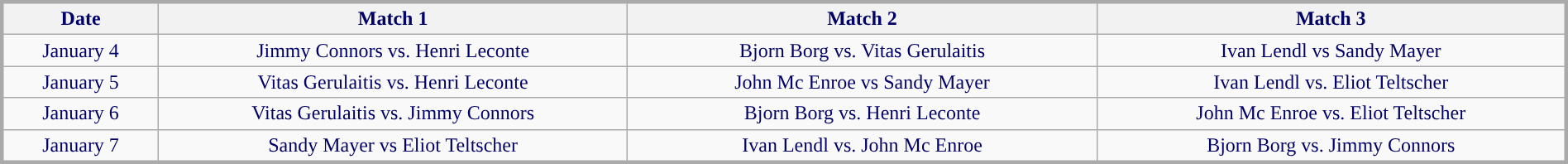<table class="wikitable" style="border-collapse:collapse; border-style: solid; border-width:3px; color:#000066; width:100%; margin:1em 0">
<tr style="color:black; background-color:#FFFF66; color:#000066;">
<th style="border-style:solid; width:10%;">Date</th>
<th style="border-style:solid; width:30%;">Match 1</th>
<th style="border-style:solid; width:30%;">Match 2</th>
<th style="border-style:solid; width:30%;">Match 3</th>
</tr>
<tr style="cellspacing:0; border:2px; text-align:center;">
<td style="border-style:solid;">January 4</td>
<td style="border-style:solid;">Jimmy Connors vs. Henri Leconte</td>
<td style="border-style:solid;">Bjorn Borg vs. Vitas Gerulaitis</td>
<td style="border-style:solid;">Ivan Lendl vs Sandy Mayer</td>
</tr>
<tr style="cellspacing:0; border:2px; color:#000066; text-align:center;">
<td style="border-style:solid;">January 5</td>
<td style="border-style:solid;">Vitas Gerulaitis vs. Henri Leconte</td>
<td style="border-style:solid;">John Mc Enroe vs Sandy Mayer</td>
<td style="border-style:solid;">Ivan Lendl vs. Eliot Teltscher</td>
</tr>
<tr style="cellspacing:0; border:2px; color:#000066; text-align:center;">
<td style="border-style:solid;">January 6</td>
<td style="border-style:solid;">Vitas Gerulaitis vs. Jimmy Connors</td>
<td style="border-style:solid;">Bjorn Borg vs. Henri Leconte</td>
<td style="border-style:solid;">John Mc Enroe vs. Eliot Teltscher</td>
</tr>
<tr style="cellspacing:0; border:2px; color:#000066; text-align:center;">
<td style="border-style:solid;">January 7</td>
<td style="border-style:solid;">Sandy Mayer vs Eliot Teltscher</td>
<td style="border-style:solid;">Ivan Lendl vs. John Mc Enroe</td>
<td style="border-style:solid;">Bjorn Borg vs. Jimmy Connors</td>
</tr>
</table>
